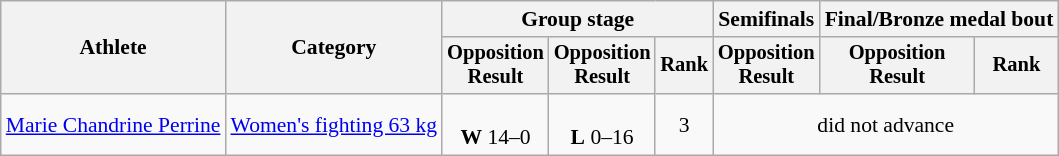<table class="wikitable" style="text-align:center; font-size:90%">
<tr>
<th rowspan=2>Athlete</th>
<th rowspan=2>Category</th>
<th colspan=3>Group stage</th>
<th>Semifinals</th>
<th colspan=2>Final/Bronze medal bout</th>
</tr>
<tr style="font-size:95%">
<th>Opposition<br>Result</th>
<th>Opposition<br>Result</th>
<th>Rank</th>
<th>Opposition<br>Result</th>
<th>Opposition<br>Result</th>
<th>Rank</th>
</tr>
<tr>
<td align=left><a href='#'>Marie Chandrine Perrine</a></td>
<td align=left><a href='#'>Women's fighting 63 kg</a></td>
<td><br> <strong>W</strong> 14–0</td>
<td><br> <strong>L</strong> 0–16</td>
<td>3</td>
<td colspan=3>did not advance</td>
</tr>
</table>
